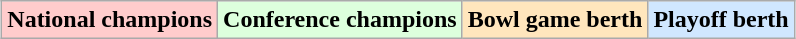<table class="wikitable" style="margin:1em auto;">
<tr>
<td bgcolor="#FFCCCC"><strong>National champions</strong></td>
<td bgcolor="#ddffdd"><strong>Conference champions</strong></td>
<td bgcolor="#ffe6bd"><strong>Bowl game berth</strong></td>
<td bgcolor="#d0e7ff"><strong>Playoff berth</strong></td>
</tr>
</table>
